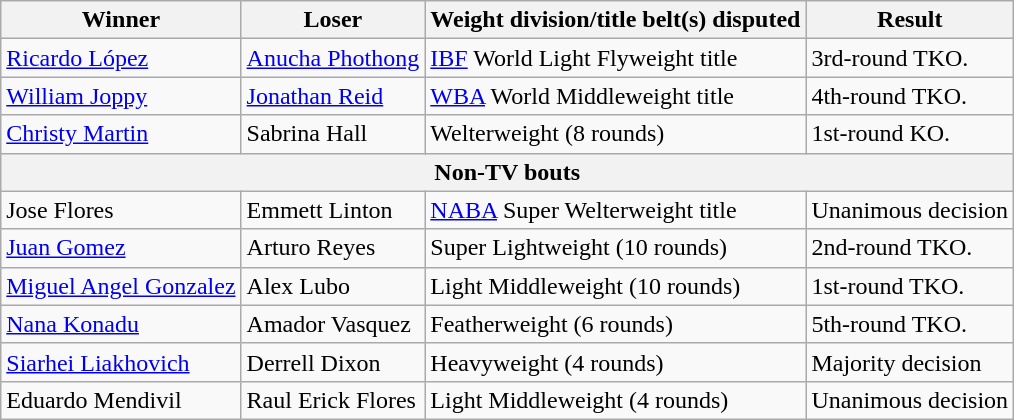<table class=wikitable>
<tr>
<th>Winner</th>
<th>Loser</th>
<th>Weight division/title belt(s) disputed</th>
<th>Result</th>
</tr>
<tr>
<td> <a href='#'>Ricardo López</a></td>
<td> <a href='#'>Anucha Phothong</a></td>
<td><a href='#'>IBF</a> World Light Flyweight title</td>
<td>3rd-round TKO.</td>
</tr>
<tr>
<td> <a href='#'>William Joppy</a></td>
<td> <a href='#'>Jonathan Reid</a></td>
<td><a href='#'>WBA</a> World Middleweight title</td>
<td>4th-round TKO.</td>
</tr>
<tr>
<td> <a href='#'>Christy Martin</a></td>
<td> Sabrina Hall</td>
<td>Welterweight (8 rounds)</td>
<td>1st-round KO.</td>
</tr>
<tr>
<th colspan=4>Non-TV bouts</th>
</tr>
<tr>
<td> Jose Flores</td>
<td> Emmett Linton</td>
<td><a href='#'>NABA</a> Super Welterweight title</td>
<td>Unanimous decision</td>
</tr>
<tr>
<td> <a href='#'>Juan Gomez</a></td>
<td> Arturo Reyes</td>
<td>Super Lightweight (10 rounds)</td>
<td>2nd-round TKO.</td>
</tr>
<tr>
<td> <a href='#'>Miguel Angel Gonzalez</a></td>
<td> Alex Lubo</td>
<td>Light Middleweight (10 rounds)</td>
<td>1st-round TKO.</td>
</tr>
<tr>
<td> <a href='#'>Nana Konadu</a></td>
<td> Amador Vasquez</td>
<td>Featherweight (6 rounds)</td>
<td>5th-round TKO.</td>
</tr>
<tr>
<td> <a href='#'>Siarhei Liakhovich</a></td>
<td> Derrell Dixon</td>
<td>Heavyweight (4 rounds)</td>
<td>Majority decision</td>
</tr>
<tr>
<td> Eduardo Mendivil</td>
<td> Raul Erick Flores</td>
<td>Light Middleweight (4 rounds)</td>
<td>Unanimous decision</td>
</tr>
</table>
